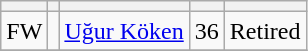<table class="wikitable sortable" style="text-align: center">
<tr>
<th></th>
<th></th>
<th></th>
<th></th>
<th></th>
</tr>
<tr>
<td>FW</td>
<td></td>
<td><a href='#'>Uğur Köken</a></td>
<td>36</td>
<td>Retired</td>
</tr>
<tr>
</tr>
</table>
